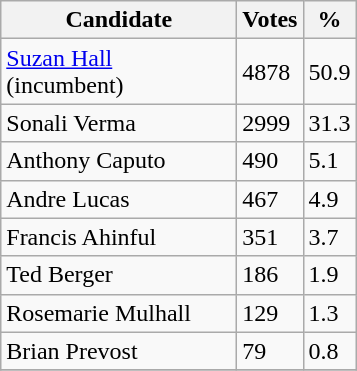<table class="wikitable">
<tr>
<th bgcolor="#DDDDFF" width="150px">Candidate</th>
<th bgcolor="#DDDDFF">Votes</th>
<th bgcolor="#DDDDFF">%</th>
</tr>
<tr>
<td><a href='#'>Suzan Hall</a> (incumbent)</td>
<td>4878</td>
<td>50.9</td>
</tr>
<tr>
<td>Sonali Verma</td>
<td>2999</td>
<td>31.3</td>
</tr>
<tr>
<td>Anthony Caputo</td>
<td>490</td>
<td>5.1</td>
</tr>
<tr>
<td>Andre Lucas</td>
<td>467</td>
<td>4.9</td>
</tr>
<tr>
<td>Francis Ahinful</td>
<td>351</td>
<td>3.7</td>
</tr>
<tr>
<td>Ted Berger</td>
<td>186</td>
<td>1.9</td>
</tr>
<tr>
<td>Rosemarie Mulhall</td>
<td>129</td>
<td>1.3</td>
</tr>
<tr>
<td>Brian Prevost</td>
<td>79</td>
<td>0.8</td>
</tr>
<tr>
</tr>
</table>
